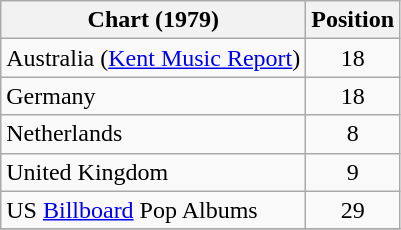<table class="wikitable">
<tr>
<th align="left">Chart (1979)</th>
<th align="left">Position</th>
</tr>
<tr>
<td>Australia (<a href='#'>Kent Music Report</a>)</td>
<td align="center">18</td>
</tr>
<tr>
<td>Germany</td>
<td align="center">18</td>
</tr>
<tr>
<td>Netherlands</td>
<td align="center">8</td>
</tr>
<tr>
<td>United Kingdom</td>
<td align="center">9</td>
</tr>
<tr>
<td align="left">US <a href='#'>Billboard</a> Pop Albums</td>
<td align="center">29</td>
</tr>
<tr>
</tr>
</table>
